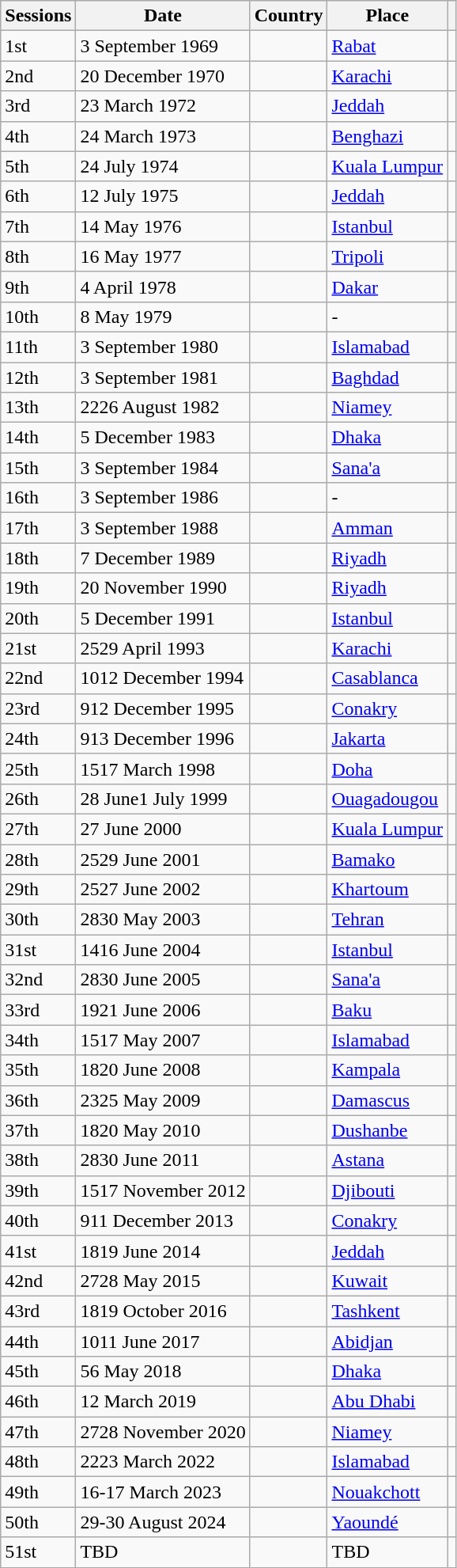<table class="wikitable sortable" style="text-align: left;" cellpadding="4">
<tr>
<th>Sessions</th>
<th>Date</th>
<th>Country</th>
<th>Place</th>
<th scope="col" class="unsortable"></th>
</tr>
<tr>
<td>1st</td>
<td>3 September 1969</td>
<td></td>
<td><a href='#'>Rabat</a></td>
<td></td>
</tr>
<tr>
<td>2nd</td>
<td>20 December 1970</td>
<td></td>
<td><a href='#'>Karachi</a></td>
<td></td>
</tr>
<tr>
<td>3rd</td>
<td>23 March 1972</td>
<td></td>
<td><a href='#'>Jeddah</a></td>
<td></td>
</tr>
<tr>
<td>4th</td>
<td>24 March 1973</td>
<td></td>
<td><a href='#'>Benghazi</a></td>
<td></td>
</tr>
<tr>
<td>5th</td>
<td>24 July 1974</td>
<td></td>
<td><a href='#'>Kuala Lumpur</a></td>
<td></td>
</tr>
<tr>
<td>6th</td>
<td>12 July 1975</td>
<td></td>
<td><a href='#'>Jeddah</a></td>
<td></td>
</tr>
<tr>
<td>7th</td>
<td>14 May 1976</td>
<td></td>
<td><a href='#'>Istanbul</a></td>
<td></td>
</tr>
<tr>
<td>8th</td>
<td>16 May 1977</td>
<td></td>
<td><a href='#'>Tripoli</a></td>
<td></td>
</tr>
<tr>
<td>9th</td>
<td>4 April 1978</td>
<td></td>
<td><a href='#'>Dakar</a></td>
<td></td>
</tr>
<tr>
<td>10th</td>
<td>8 May 1979</td>
<td></td>
<td>-</td>
<td></td>
</tr>
<tr>
<td>11th</td>
<td>3 September 1980</td>
<td></td>
<td><a href='#'>Islamabad</a></td>
<td></td>
</tr>
<tr>
<td>12th</td>
<td>3 September 1981</td>
<td></td>
<td><a href='#'>Baghdad</a></td>
<td></td>
</tr>
<tr>
<td>13th</td>
<td>2226 August 1982</td>
<td></td>
<td><a href='#'>Niamey</a></td>
<td></td>
</tr>
<tr>
<td>14th</td>
<td>5 December 1983</td>
<td></td>
<td><a href='#'>Dhaka</a></td>
<td></td>
</tr>
<tr>
<td>15th</td>
<td>3 September 1984</td>
<td></td>
<td><a href='#'>Sana'a</a></td>
<td></td>
</tr>
<tr>
<td>16th</td>
<td>3 September 1986</td>
<td></td>
<td>-</td>
<td></td>
</tr>
<tr>
<td>17th</td>
<td>3 September 1988</td>
<td></td>
<td><a href='#'>Amman</a></td>
<td></td>
</tr>
<tr>
<td>18th</td>
<td>7 December 1989</td>
<td></td>
<td><a href='#'>Riyadh</a></td>
<td></td>
</tr>
<tr>
<td>19th</td>
<td>20 November 1990</td>
<td></td>
<td><a href='#'>Riyadh</a></td>
<td></td>
</tr>
<tr>
<td>20th</td>
<td>5 December 1991</td>
<td></td>
<td><a href='#'>Istanbul</a></td>
<td></td>
</tr>
<tr>
<td>21st</td>
<td>2529 April 1993</td>
<td></td>
<td><a href='#'>Karachi</a></td>
<td></td>
</tr>
<tr>
<td>22nd</td>
<td>1012 December 1994</td>
<td></td>
<td><a href='#'>Casablanca</a></td>
<td></td>
</tr>
<tr>
<td>23rd</td>
<td>912 December 1995</td>
<td></td>
<td><a href='#'>Conakry</a></td>
<td></td>
</tr>
<tr>
<td>24th</td>
<td>913 December 1996</td>
<td></td>
<td><a href='#'>Jakarta</a></td>
<td></td>
</tr>
<tr>
<td>25th</td>
<td>1517 March 1998</td>
<td></td>
<td><a href='#'>Doha</a></td>
<td></td>
</tr>
<tr>
<td>26th</td>
<td>28 June1 July 1999</td>
<td></td>
<td><a href='#'>Ouagadougou</a></td>
<td></td>
</tr>
<tr>
<td>27th</td>
<td>27 June 2000</td>
<td></td>
<td><a href='#'>Kuala Lumpur</a></td>
<td></td>
</tr>
<tr>
<td>28th</td>
<td>2529 June 2001</td>
<td></td>
<td><a href='#'>Bamako</a></td>
<td></td>
</tr>
<tr>
<td>29th</td>
<td>2527 June 2002</td>
<td></td>
<td><a href='#'>Khartoum</a></td>
<td></td>
</tr>
<tr>
<td>30th</td>
<td>2830 May 2003</td>
<td></td>
<td><a href='#'>Tehran</a></td>
<td></td>
</tr>
<tr>
<td>31st</td>
<td>1416 June 2004</td>
<td></td>
<td><a href='#'>Istanbul</a></td>
<td></td>
</tr>
<tr>
<td>32nd</td>
<td>2830 June 2005</td>
<td></td>
<td><a href='#'>Sana'a</a></td>
<td></td>
</tr>
<tr>
<td>33rd</td>
<td>1921 June 2006</td>
<td></td>
<td><a href='#'>Baku</a></td>
<td></td>
</tr>
<tr>
<td>34th</td>
<td>1517 May 2007</td>
<td></td>
<td><a href='#'>Islamabad</a></td>
<td></td>
</tr>
<tr>
<td>35th</td>
<td>1820 June 2008</td>
<td></td>
<td><a href='#'>Kampala</a></td>
<td></td>
</tr>
<tr>
<td>36th</td>
<td>2325 May 2009</td>
<td></td>
<td><a href='#'>Damascus</a></td>
<td></td>
</tr>
<tr>
<td>37th</td>
<td>1820 May 2010</td>
<td></td>
<td><a href='#'>Dushanbe</a></td>
<td></td>
</tr>
<tr>
<td>38th</td>
<td>2830 June 2011</td>
<td></td>
<td><a href='#'>Astana</a></td>
<td></td>
</tr>
<tr>
<td>39th</td>
<td>1517 November 2012</td>
<td></td>
<td><a href='#'>Djibouti</a></td>
<td></td>
</tr>
<tr>
<td>40th</td>
<td>911 December 2013</td>
<td></td>
<td><a href='#'>Conakry</a></td>
<td></td>
</tr>
<tr>
<td>41st</td>
<td>1819 June 2014</td>
<td></td>
<td><a href='#'>Jeddah</a></td>
<td></td>
</tr>
<tr>
<td>42nd</td>
<td>2728 May 2015</td>
<td></td>
<td><a href='#'>Kuwait</a></td>
<td></td>
</tr>
<tr>
<td>43rd</td>
<td>1819 October 2016</td>
<td></td>
<td><a href='#'>Tashkent</a></td>
<td></td>
</tr>
<tr>
<td>44th</td>
<td>1011 June 2017</td>
<td></td>
<td><a href='#'>Abidjan</a></td>
<td></td>
</tr>
<tr>
<td>45th</td>
<td>56 May 2018</td>
<td></td>
<td><a href='#'>Dhaka</a></td>
<td></td>
</tr>
<tr>
<td>46th</td>
<td>12 March 2019</td>
<td></td>
<td><a href='#'>Abu Dhabi</a></td>
<td></td>
</tr>
<tr>
<td>47th</td>
<td>2728 November 2020</td>
<td></td>
<td><a href='#'>Niamey</a></td>
<td></td>
</tr>
<tr>
<td>48th</td>
<td>2223 March 2022</td>
<td></td>
<td><a href='#'>Islamabad</a></td>
<td></td>
</tr>
<tr>
<td>49th</td>
<td>16-17 March 2023</td>
<td></td>
<td><a href='#'>Nouakchott</a></td>
<td></td>
</tr>
<tr>
<td>50th</td>
<td>29-30 August 2024</td>
<td></td>
<td><a href='#'>Yaoundé</a></td>
<td></td>
</tr>
<tr>
<td>51st</td>
<td>TBD</td>
<td></td>
<td>TBD</td>
<td></td>
</tr>
</table>
